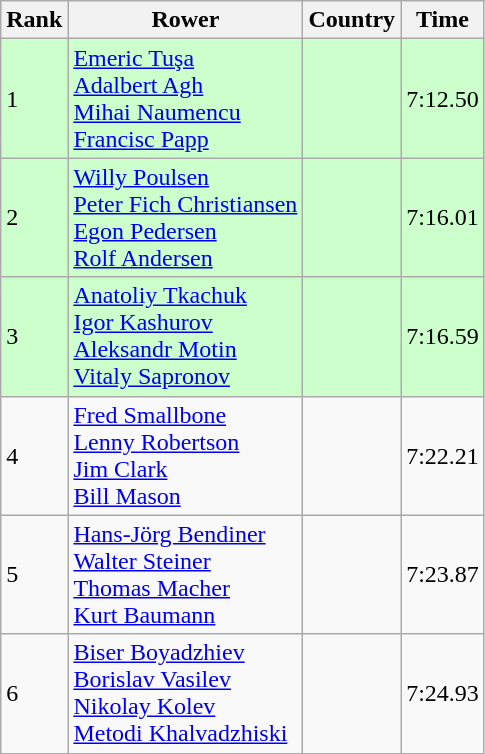<table class="wikitable sortable" style="text-align:middle">
<tr>
<th>Rank</th>
<th>Rower</th>
<th>Country</th>
<th>Time</th>
</tr>
<tr bgcolor=ccffcc>
<td>1</td>
<td><a href='#'>Emeric Tuşa</a><br><a href='#'>Adalbert Agh</a><br><a href='#'>Mihai Naumencu</a><br><a href='#'>Francisc Papp</a></td>
<td></td>
<td>7:12.50</td>
</tr>
<tr bgcolor=ccffcc>
<td>2</td>
<td><a href='#'>Willy Poulsen</a><br><a href='#'>Peter Fich Christiansen</a><br><a href='#'>Egon Pedersen</a><br><a href='#'>Rolf Andersen</a></td>
<td></td>
<td>7:16.01</td>
</tr>
<tr bgcolor=ccffcc>
<td>3</td>
<td><a href='#'>Anatoliy Tkachuk</a><br><a href='#'>Igor Kashurov</a><br><a href='#'>Aleksandr Motin</a><br><a href='#'>Vitaly Sapronov</a></td>
<td></td>
<td>7:16.59</td>
</tr>
<tr>
<td>4</td>
<td><a href='#'>Fred Smallbone</a><br><a href='#'>Lenny Robertson</a><br><a href='#'>Jim Clark</a><br><a href='#'>Bill Mason</a></td>
<td></td>
<td>7:22.21</td>
</tr>
<tr>
<td>5</td>
<td><a href='#'>Hans-Jörg Bendiner</a><br><a href='#'>Walter Steiner</a><br><a href='#'>Thomas Macher</a><br><a href='#'>Kurt Baumann</a></td>
<td></td>
<td>7:23.87</td>
</tr>
<tr>
<td>6</td>
<td><a href='#'>Biser Boyadzhiev</a><br><a href='#'>Borislav Vasilev</a><br><a href='#'>Nikolay Kolev</a><br><a href='#'>Metodi Khalvadzhiski</a></td>
<td></td>
<td>7:24.93</td>
</tr>
</table>
